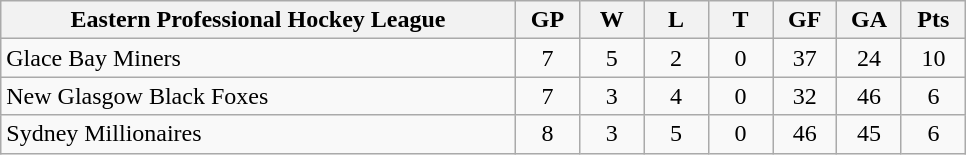<table class="wikitable">
<tr>
<th bgcolor="#DDDDFF" width="40%">Eastern Professional Hockey League</th>
<th bgcolor="#DDDDFF" width="5%">GP</th>
<th bgcolor="#DDDDFF" width="5%">W</th>
<th bgcolor="#DDDDFF" width="5%">L</th>
<th bgcolor="#DDDDFF" width="5%">T</th>
<th bgcolor="#DDDDFF" width="5%">GF</th>
<th bgcolor="#DDDDFF" width="5%">GA</th>
<th bgcolor="#DDDDFF" width="5%">Pts</th>
</tr>
<tr align="center">
<td align="left">Glace Bay Miners</td>
<td>7</td>
<td>5</td>
<td>2</td>
<td>0</td>
<td>37</td>
<td>24</td>
<td>10</td>
</tr>
<tr align="center">
<td align="left">New Glasgow Black Foxes</td>
<td>7</td>
<td>3</td>
<td>4</td>
<td>0</td>
<td>32</td>
<td>46</td>
<td>6</td>
</tr>
<tr align="center">
<td align="left">Sydney Millionaires</td>
<td>8</td>
<td>3</td>
<td>5</td>
<td>0</td>
<td>46</td>
<td>45</td>
<td>6</td>
</tr>
</table>
